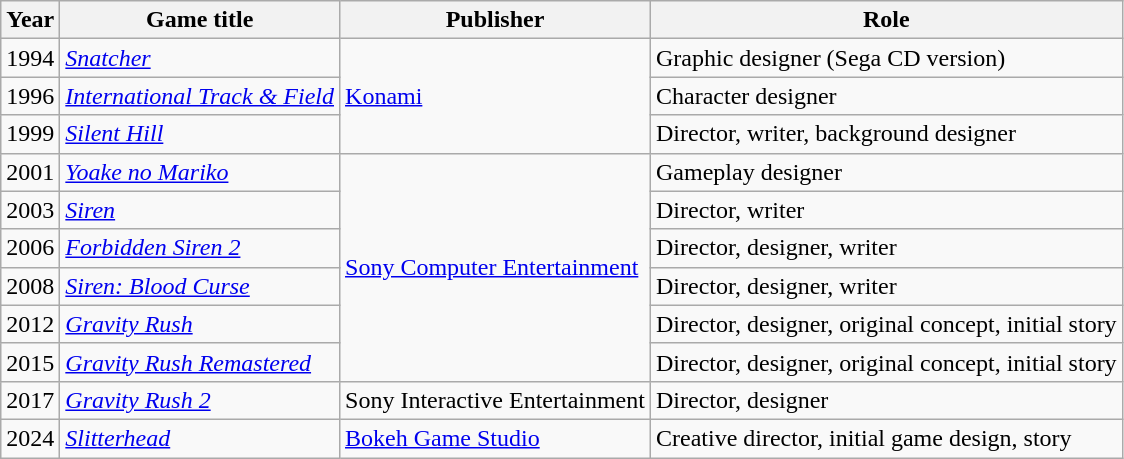<table class="wikitable">
<tr>
<th>Year</th>
<th>Game title</th>
<th>Publisher</th>
<th>Role</th>
</tr>
<tr>
<td>1994</td>
<td><em><a href='#'>Snatcher</a></em></td>
<td rowspan="3"><a href='#'>Konami</a></td>
<td>Graphic designer (Sega CD version)</td>
</tr>
<tr>
<td>1996</td>
<td><em><a href='#'>International Track & Field</a></em></td>
<td>Character designer</td>
</tr>
<tr>
<td>1999</td>
<td><em><a href='#'>Silent Hill</a></em></td>
<td>Director, writer, background designer</td>
</tr>
<tr>
<td>2001</td>
<td><em><a href='#'>Yoake no Mariko</a></em></td>
<td rowspan="6"><a href='#'>Sony Computer Entertainment</a></td>
<td>Gameplay designer</td>
</tr>
<tr>
<td>2003</td>
<td><em><a href='#'>Siren</a></em></td>
<td>Director, writer</td>
</tr>
<tr>
<td>2006</td>
<td><em><a href='#'>Forbidden Siren 2</a></em></td>
<td>Director, designer, writer</td>
</tr>
<tr>
<td>2008</td>
<td><em><a href='#'>Siren: Blood Curse</a></em></td>
<td>Director, designer, writer</td>
</tr>
<tr>
<td>2012</td>
<td><em><a href='#'>Gravity Rush</a></em></td>
<td>Director, designer, original concept, initial story</td>
</tr>
<tr>
<td>2015</td>
<td><em><a href='#'>Gravity Rush Remastered</a></em></td>
<td>Director, designer, original concept, initial story</td>
</tr>
<tr>
<td>2017</td>
<td><em><a href='#'>Gravity Rush 2</a></em></td>
<td>Sony Interactive Entertainment</td>
<td>Director, designer</td>
</tr>
<tr>
<td>2024</td>
<td><em><a href='#'>Slitterhead</a></em></td>
<td><a href='#'>Bokeh Game Studio</a></td>
<td>Creative director, initial game design, story</td>
</tr>
</table>
